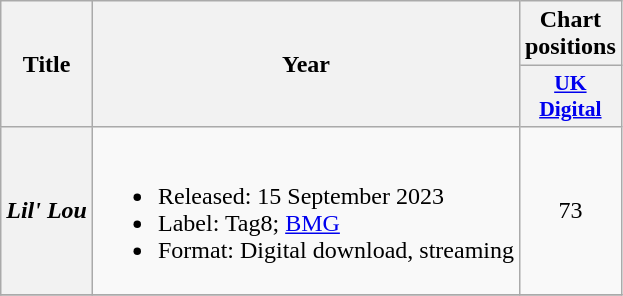<table class="wikitable plainrowheaders">
<tr>
<th rowspan="2">Title</th>
<th rowspan="2">Year</th>
<th>Chart positions</th>
</tr>
<tr>
<th style="width:4em;font-size:90%"><a href='#'>UK Digital</a></th>
</tr>
<tr>
<th scope="row"><em>Lil' Lou</em></th>
<td><br><ul><li>Released: 15 September 2023</li><li>Label: Tag8; <a href='#'>BMG</a></li><li>Format: Digital download, streaming</li></ul></td>
<td style="text-align:center;">73</td>
</tr>
<tr>
</tr>
</table>
